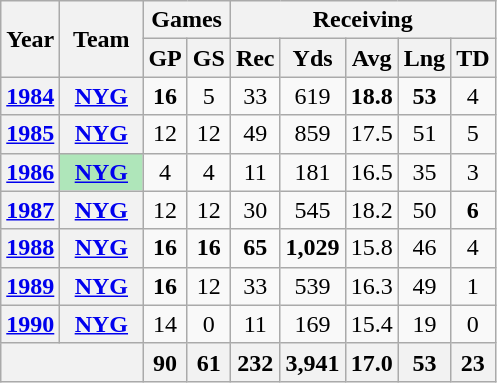<table class="wikitable" style="text-align:center">
<tr>
<th rowspan="2">Year</th>
<th rowspan="2">Team</th>
<th colspan="2">Games</th>
<th colspan="5">Receiving</th>
</tr>
<tr>
<th>GP</th>
<th>GS</th>
<th>Rec</th>
<th>Yds</th>
<th>Avg</th>
<th>Lng</th>
<th>TD</th>
</tr>
<tr>
<th><a href='#'>1984</a></th>
<th><a href='#'>NYG</a></th>
<td><strong>16</strong></td>
<td>5</td>
<td>33</td>
<td>619</td>
<td><strong>18.8</strong></td>
<td><strong>53</strong></td>
<td>4</td>
</tr>
<tr>
<th><a href='#'>1985</a></th>
<th><a href='#'>NYG</a></th>
<td>12</td>
<td>12</td>
<td>49</td>
<td>859</td>
<td>17.5</td>
<td>51</td>
<td>5</td>
</tr>
<tr>
<th><a href='#'>1986</a></th>
<th style="background:#afe6ba; width:3em;"><a href='#'>NYG</a></th>
<td>4</td>
<td>4</td>
<td>11</td>
<td>181</td>
<td>16.5</td>
<td>35</td>
<td>3</td>
</tr>
<tr>
<th><a href='#'>1987</a></th>
<th><a href='#'>NYG</a></th>
<td>12</td>
<td>12</td>
<td>30</td>
<td>545</td>
<td>18.2</td>
<td>50</td>
<td><strong>6</strong></td>
</tr>
<tr>
<th><a href='#'>1988</a></th>
<th><a href='#'>NYG</a></th>
<td><strong>16</strong></td>
<td><strong>16</strong></td>
<td><strong>65</strong></td>
<td><strong>1,029</strong></td>
<td>15.8</td>
<td>46</td>
<td>4</td>
</tr>
<tr>
<th><a href='#'>1989</a></th>
<th><a href='#'>NYG</a></th>
<td><strong>16</strong></td>
<td>12</td>
<td>33</td>
<td>539</td>
<td>16.3</td>
<td>49</td>
<td>1</td>
</tr>
<tr>
<th><a href='#'>1990</a></th>
<th><a href='#'>NYG</a></th>
<td>14</td>
<td>0</td>
<td>11</td>
<td>169</td>
<td>15.4</td>
<td>19</td>
<td>0</td>
</tr>
<tr>
<th colspan="2"></th>
<th>90</th>
<th>61</th>
<th>232</th>
<th>3,941</th>
<th>17.0</th>
<th>53</th>
<th>23</th>
</tr>
</table>
